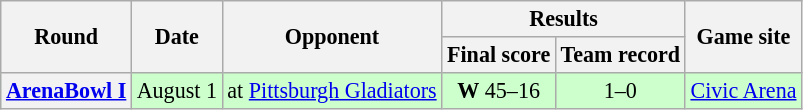<table class="wikitable" align="center" style="font-size: 92%">
<tr>
<th rowspan="2">Round</th>
<th rowspan="2">Date</th>
<th rowspan="2">Opponent</th>
<th colspan="2">Results</th>
<th rowspan="2">Game site</th>
</tr>
<tr>
<th>Final score</th>
<th>Team record</th>
</tr>
<tr style="background:#cfc">
<th><a href='#'>ArenaBowl I</a></th>
<td style="text-align:center;">August 1</td>
<td style="text-align:center;">at <a href='#'>Pittsburgh Gladiators</a></td>
<td style="text-align:center;"><strong>W</strong> 45–16</td>
<td style="text-align:center;">1–0</td>
<td style="text-align:center;"><a href='#'>Civic Arena</a></td>
</tr>
</table>
